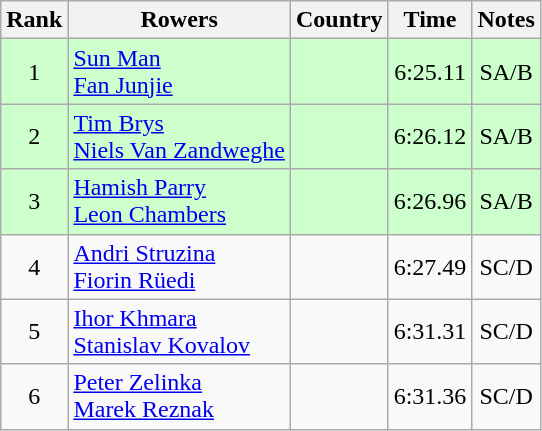<table class="wikitable" style="text-align:center">
<tr>
<th>Rank</th>
<th>Rowers</th>
<th>Country</th>
<th>Time</th>
<th>Notes</th>
</tr>
<tr bgcolor=ccffcc>
<td>1</td>
<td align="left"><a href='#'>Sun Man</a><br><a href='#'>Fan Junjie</a></td>
<td align="left"></td>
<td>6:25.11</td>
<td>SA/B</td>
</tr>
<tr bgcolor=ccffcc>
<td>2</td>
<td align="left"><a href='#'>Tim Brys</a><br><a href='#'>Niels Van Zandweghe</a></td>
<td align="left"></td>
<td>6:26.12</td>
<td>SA/B</td>
</tr>
<tr bgcolor=ccffcc>
<td>3</td>
<td align="left"><a href='#'>Hamish Parry</a><br><a href='#'>Leon Chambers</a></td>
<td align="left"></td>
<td>6:26.96</td>
<td>SA/B</td>
</tr>
<tr>
<td>4</td>
<td align="left"><a href='#'>Andri Struzina</a><br><a href='#'>Fiorin Rüedi</a></td>
<td align="left"></td>
<td>6:27.49</td>
<td>SC/D</td>
</tr>
<tr>
<td>5</td>
<td align="left"><a href='#'>Ihor Khmara</a><br><a href='#'>Stanislav Kovalov</a></td>
<td align="left"></td>
<td>6:31.31</td>
<td>SC/D</td>
</tr>
<tr>
<td>6</td>
<td align="left"><a href='#'>Peter Zelinka</a><br><a href='#'>Marek Reznak</a></td>
<td align="left"></td>
<td>6:31.36</td>
<td>SC/D</td>
</tr>
</table>
